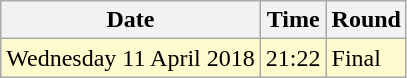<table class="wikitable">
<tr>
<th>Date</th>
<th>Time</th>
<th>Round</th>
</tr>
<tr>
<td style=background:lemonchiffon>Wednesday 11 April 2018</td>
<td style=background:lemonchiffon>21:22</td>
<td style=background:lemonchiffon>Final</td>
</tr>
</table>
